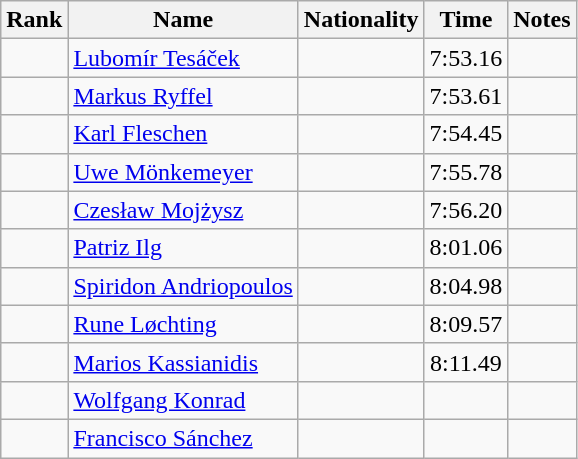<table class="wikitable sortable" style="text-align:center">
<tr>
<th>Rank</th>
<th>Name</th>
<th>Nationality</th>
<th>Time</th>
<th>Notes</th>
</tr>
<tr>
<td></td>
<td align="left"><a href='#'>Lubomír Tesáček</a></td>
<td align=left></td>
<td>7:53.16</td>
<td></td>
</tr>
<tr>
<td></td>
<td align="left"><a href='#'>Markus Ryffel</a></td>
<td align=left></td>
<td>7:53.61</td>
<td></td>
</tr>
<tr>
<td></td>
<td align="left"><a href='#'>Karl Fleschen</a></td>
<td align=left></td>
<td>7:54.45</td>
<td></td>
</tr>
<tr>
<td></td>
<td align="left"><a href='#'>Uwe Mönkemeyer</a></td>
<td align=left></td>
<td>7:55.78</td>
<td></td>
</tr>
<tr>
<td></td>
<td align="left"><a href='#'>Czesław Mojżysz</a></td>
<td align=left></td>
<td>7:56.20</td>
<td></td>
</tr>
<tr>
<td></td>
<td align="left"><a href='#'>Patriz Ilg</a></td>
<td align=left></td>
<td>8:01.06</td>
<td></td>
</tr>
<tr>
<td></td>
<td align="left"><a href='#'>Spiridon Andriopoulos</a></td>
<td align=left></td>
<td>8:04.98</td>
<td></td>
</tr>
<tr>
<td></td>
<td align="left"><a href='#'>Rune Løchting</a></td>
<td align=left></td>
<td>8:09.57</td>
<td></td>
</tr>
<tr>
<td></td>
<td align="left"><a href='#'>Marios Kassianidis</a></td>
<td align=left></td>
<td>8:11.49</td>
<td></td>
</tr>
<tr>
<td></td>
<td align="left"><a href='#'>Wolfgang Konrad</a></td>
<td align=left></td>
<td></td>
<td></td>
</tr>
<tr>
<td></td>
<td align="left"><a href='#'>Francisco Sánchez</a></td>
<td align=left></td>
<td></td>
<td></td>
</tr>
</table>
